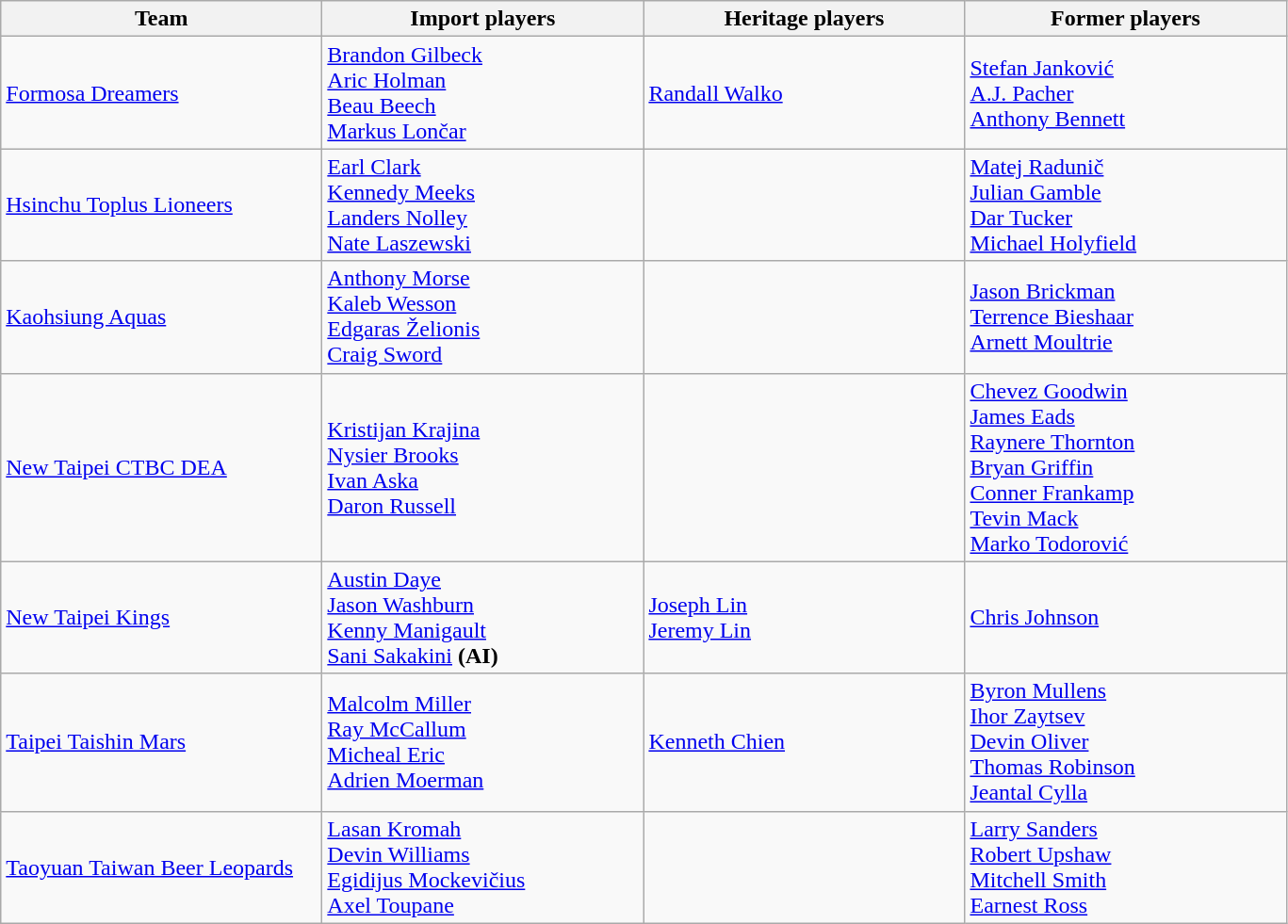<table class="wikitable" style="text-align:left">
<tr>
<th style="width:220px">Team</th>
<th style="width:220px">Import players</th>
<th style="width:220px">Heritage players</th>
<th style="width:220px">Former players</th>
</tr>
<tr>
<td><a href='#'>Formosa Dreamers</a></td>
<td> <a href='#'>Brandon Gilbeck</a><br> <a href='#'>Aric Holman</a><br> <a href='#'>Beau Beech</a><br> <a href='#'>Markus Lončar</a></td>
<td> <a href='#'>Randall Walko</a></td>
<td> <a href='#'>Stefan Janković</a><br> <a href='#'>A.J. Pacher</a><br> <a href='#'>Anthony Bennett</a></td>
</tr>
<tr>
<td><a href='#'>Hsinchu Toplus Lioneers</a></td>
<td> <a href='#'>Earl Clark</a><br> <a href='#'>Kennedy Meeks</a><br> <a href='#'>Landers Nolley</a><br> <a href='#'>Nate Laszewski</a></td>
<td></td>
<td> <a href='#'>Matej Radunič</a><br> <a href='#'>Julian Gamble</a><br> <a href='#'>Dar Tucker</a><br> <a href='#'>Michael Holyfield</a></td>
</tr>
<tr>
<td><a href='#'>Kaohsiung Aquas</a></td>
<td> <a href='#'>Anthony Morse</a><br> <a href='#'>Kaleb Wesson</a><br> <a href='#'>Edgaras Želionis</a><br> <a href='#'>Craig Sword</a></td>
<td></td>
<td> <a href='#'>Jason Brickman</a><br> <a href='#'>Terrence Bieshaar</a><br> <a href='#'>Arnett Moultrie</a></td>
</tr>
<tr>
<td><a href='#'>New Taipei CTBC DEA</a></td>
<td> <a href='#'>Kristijan Krajina</a><br> <a href='#'>Nysier Brooks</a><br> <a href='#'>Ivan Aska</a><br> <a href='#'>Daron Russell</a></td>
<td></td>
<td> <a href='#'>Chevez Goodwin</a><br> <a href='#'>James Eads</a><br> <a href='#'>Raynere Thornton</a><br> <a href='#'>Bryan Griffin</a><br> <a href='#'>Conner Frankamp</a><br> <a href='#'>Tevin Mack</a><br> <a href='#'>Marko Todorović</a></td>
</tr>
<tr>
<td><a href='#'>New Taipei Kings</a></td>
<td> <a href='#'>Austin Daye</a><br> <a href='#'>Jason Washburn</a><br> <a href='#'>Kenny Manigault</a><br> <a href='#'>Sani Sakakini</a> <strong>(AI)</strong></td>
<td> <a href='#'>Joseph Lin</a><br> <a href='#'>Jeremy Lin</a></td>
<td> <a href='#'>Chris Johnson</a></td>
</tr>
<tr>
<td><a href='#'>Taipei Taishin Mars</a></td>
<td> <a href='#'>Malcolm Miller</a><br> <a href='#'>Ray McCallum</a><br> <a href='#'>Micheal Eric</a><br> <a href='#'>Adrien Moerman</a></td>
<td> <a href='#'>Kenneth Chien</a></td>
<td> <a href='#'>Byron Mullens</a><br> <a href='#'>Ihor Zaytsev</a><br> <a href='#'>Devin Oliver</a><br> <a href='#'>Thomas Robinson</a><br> <a href='#'>Jeantal Cylla</a></td>
</tr>
<tr>
<td><a href='#'>Taoyuan Taiwan Beer Leopards</a></td>
<td> <a href='#'>Lasan Kromah</a><br> <a href='#'>Devin Williams</a><br> <a href='#'>Egidijus Mockevičius</a><br> <a href='#'>Axel Toupane</a></td>
<td></td>
<td> <a href='#'>Larry Sanders</a><br> <a href='#'>Robert Upshaw</a><br> <a href='#'>Mitchell Smith</a><br> <a href='#'>Earnest Ross</a></td>
</tr>
</table>
